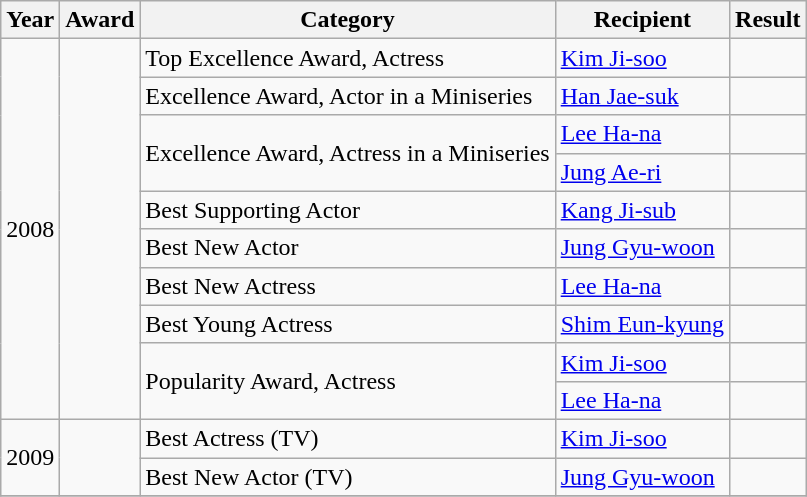<table class="wikitable">
<tr>
<th>Year</th>
<th>Award</th>
<th>Category</th>
<th>Recipient</th>
<th>Result</th>
</tr>
<tr>
<td rowspan=10>2008</td>
<td rowspan=10></td>
<td>Top Excellence Award, Actress</td>
<td><a href='#'>Kim Ji-soo</a></td>
<td></td>
</tr>
<tr>
<td>Excellence Award, Actor in a Miniseries</td>
<td><a href='#'>Han Jae-suk</a></td>
<td></td>
</tr>
<tr>
<td rowspan=2>Excellence Award, Actress in a Miniseries</td>
<td><a href='#'>Lee Ha-na</a></td>
<td></td>
</tr>
<tr>
<td><a href='#'>Jung Ae-ri</a></td>
<td></td>
</tr>
<tr>
<td>Best Supporting Actor</td>
<td><a href='#'>Kang Ji-sub</a></td>
<td></td>
</tr>
<tr>
<td>Best New Actor</td>
<td><a href='#'>Jung Gyu-woon</a></td>
<td></td>
</tr>
<tr>
<td>Best New Actress</td>
<td><a href='#'>Lee Ha-na</a></td>
<td></td>
</tr>
<tr>
<td>Best Young Actress</td>
<td><a href='#'>Shim Eun-kyung</a></td>
<td></td>
</tr>
<tr>
<td rowspan=2>Popularity Award, Actress</td>
<td><a href='#'>Kim Ji-soo</a></td>
<td></td>
</tr>
<tr>
<td><a href='#'>Lee Ha-na</a></td>
<td></td>
</tr>
<tr>
<td rowspan=2>2009</td>
<td rowspan=2></td>
<td>Best Actress (TV)</td>
<td><a href='#'>Kim Ji-soo</a></td>
<td></td>
</tr>
<tr>
<td>Best New Actor (TV)</td>
<td><a href='#'>Jung Gyu-woon</a></td>
<td></td>
</tr>
<tr>
</tr>
</table>
